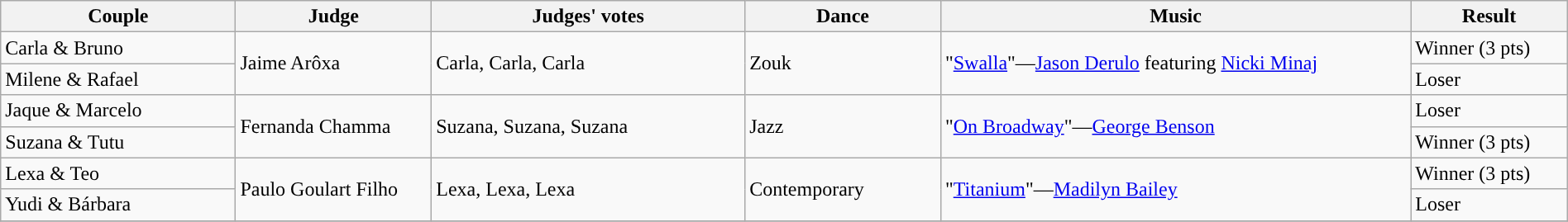<table class="wikitable sortable" style="width:100%;">
<tr>
<th style="width:15.0%;">Couple</th>
<th style="width:12.5%;">Judge</th>
<th style="width:20.0%;">Judges' votes</th>
<th style="width:12.5%;">Dance</th>
<th style="width:30.0%;">Music</th>
<th style="width:10.0%;">Result</th>
</tr>
<tr>
<td>Carla & Bruno</td>
<td rowspan=2>Jaime Arôxa</td>
<td rowspan=2>Carla, Carla, Carla</td>
<td rowspan=2>Zouk</td>
<td rowspan=2>"<a href='#'>Swalla</a>"—<a href='#'>Jason Derulo</a> featuring <a href='#'>Nicki Minaj</a></td>
<td>Winner (3 pts)</td>
</tr>
<tr>
<td>Milene & Rafael</td>
<td>Loser</td>
</tr>
<tr>
<td>Jaque & Marcelo</td>
<td rowspan=2>Fernanda Chamma</td>
<td rowspan=2>Suzana, Suzana, Suzana</td>
<td rowspan=2>Jazz</td>
<td rowspan=2>"<a href='#'>On Broadway</a>"—<a href='#'>George Benson</a></td>
<td>Loser</td>
</tr>
<tr>
<td>Suzana & Tutu</td>
<td>Winner (3 pts)</td>
</tr>
<tr>
<td>Lexa & Teo</td>
<td rowspan=2>Paulo Goulart Filho</td>
<td rowspan=2>Lexa, Lexa, Lexa</td>
<td rowspan=2>Contemporary</td>
<td rowspan=2>"<a href='#'>Titanium</a>"—<a href='#'>Madilyn Bailey</a></td>
<td>Winner (3 pts)</td>
</tr>
<tr>
<td>Yudi & Bárbara</td>
<td>Loser</td>
</tr>
<tr>
</tr>
</table>
